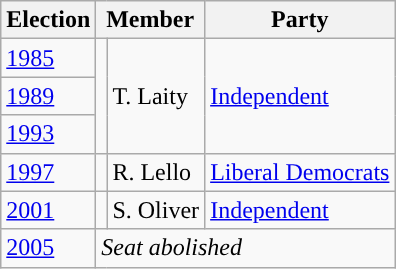<table class="wikitable">
<tr>
<th>Election</th>
<th colspan="2">Member</th>
<th>Party</th>
</tr>
<tr>
<td><a href='#'>1985</a></td>
<td rowspan="3" style="background-color: "></td>
<td rowspan="3">T. Laity</td>
<td rowspan="3"><a href='#'>Independent</a></td>
</tr>
<tr>
<td><a href='#'>1989</a></td>
</tr>
<tr>
<td><a href='#'>1993</a></td>
</tr>
<tr>
<td><a href='#'>1997</a></td>
<td rowspan="1" style="background-color: "></td>
<td rowspan="1">R. Lello</td>
<td rowspan="1"><a href='#'>Liberal Democrats</a></td>
</tr>
<tr>
<td><a href='#'>2001</a></td>
<td rowspan="1" style="background-color: "></td>
<td rowspan="1">S. Oliver</td>
<td rowspan="1"><a href='#'>Independent</a></td>
</tr>
<tr>
<td><a href='#'>2005</a></td>
<td colspan="3"><em>Seat abolished</em></td>
</tr>
</table>
